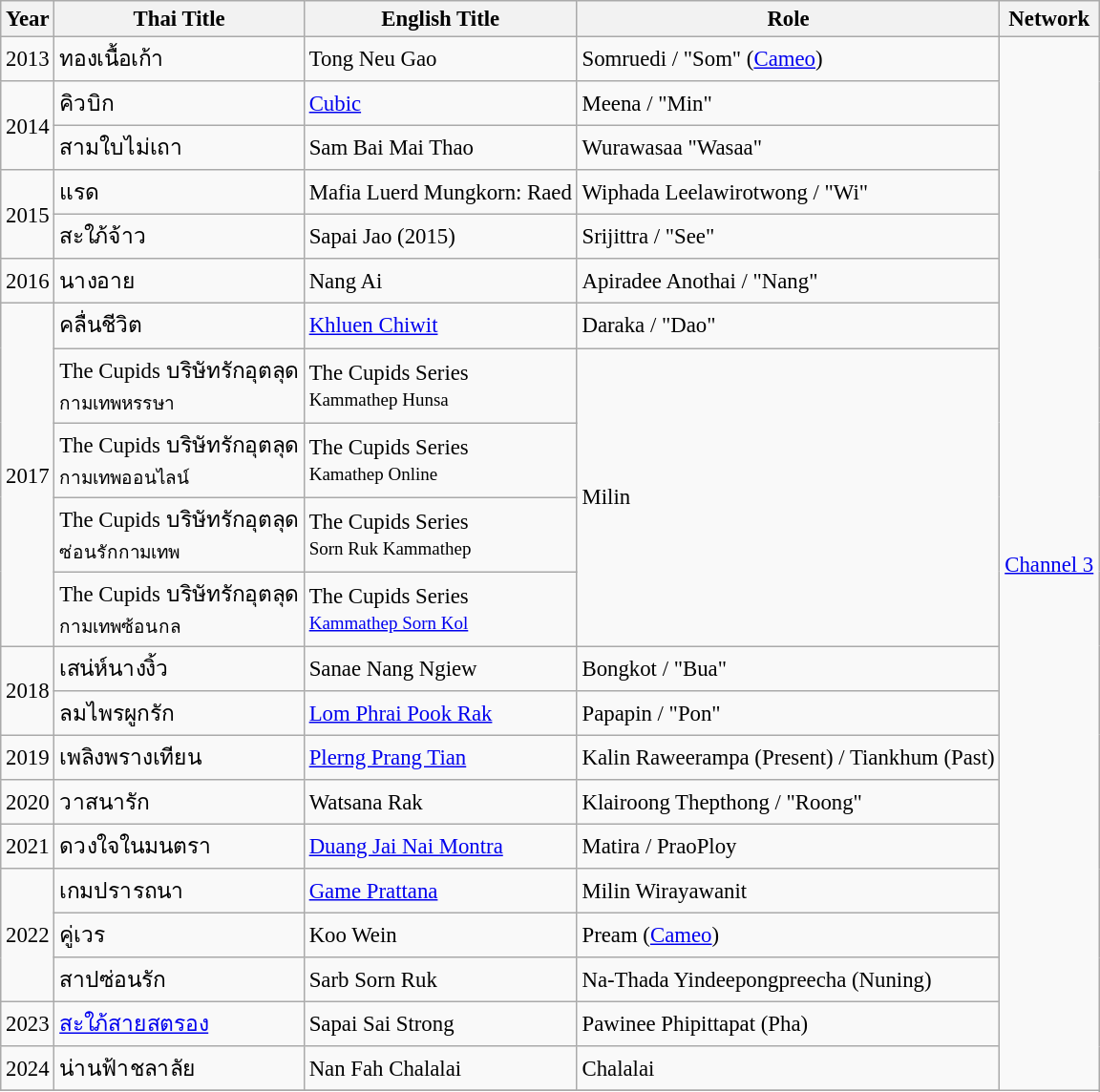<table class="wikitable" style="font-size: 95%;">
<tr>
<th>Year</th>
<th>Thai Title</th>
<th>English Title</th>
<th>Role</th>
<th>Network</th>
</tr>
<tr>
<td>2013</td>
<td>ทองเนื้อเก้า</td>
<td>Tong Neu Gao</td>
<td>Somruedi / "Som" (<a href='#'>Cameo</a>)</td>
<td rowspan="22"><a href='#'>Channel 3</a></td>
</tr>
<tr>
<td rowspan="2">2014</td>
<td>คิวบิก</td>
<td><a href='#'>Cubic</a></td>
<td>Meena / "Min"</td>
</tr>
<tr>
<td>สามใบไม่เถา</td>
<td>Sam Bai Mai Thao</td>
<td>Wurawasaa "Wasaa"</td>
</tr>
<tr>
<td rowspan="2">2015</td>
<td>แรด</td>
<td>Mafia Luerd Mungkorn: Raed</td>
<td>Wiphada Leelawirotwong / "Wi"</td>
</tr>
<tr>
<td>สะใภ้จ้าว</td>
<td>Sapai Jao (2015)</td>
<td>Srijittra / "See"</td>
</tr>
<tr>
<td>2016</td>
<td>นางอาย</td>
<td>Nang Ai</td>
<td>Apiradee Anothai / "Nang"</td>
</tr>
<tr>
<td rowspan="5">2017</td>
<td>คลื่นชีวิต</td>
<td><a href='#'>Khluen Chiwit</a></td>
<td>Daraka / "Dao"</td>
</tr>
<tr>
<td>The Cupids บริษัทรักอุตลุด <br><small>กามเทพหรรษา</small></td>
<td>The Cupids Series <br> <small>Kammathep Hunsa</small></td>
<td rowspan="4">Milin</td>
</tr>
<tr>
<td>The Cupids บริษัทรักอุตลุด <br><small>กามเทพออนไลน์</small></td>
<td>The Cupids Series <br> <small>Kamathep Online</small></td>
</tr>
<tr>
<td>The Cupids บริษัทรักอุตลุด <br><small>ซ่อนรักกามเทพ</small></td>
<td>The Cupids Series <br> <small>Sorn Ruk Kammathep</small></td>
</tr>
<tr>
<td>The Cupids บริษัทรักอุตลุด <br><small>กามเทพซ้อนกล</small></td>
<td>The Cupids Series <br> <small><a href='#'>Kammathep Sorn Kol</a></small></td>
</tr>
<tr>
<td rowspan="2">2018</td>
<td>เสน่ห์นางงิ้ว</td>
<td>Sanae Nang Ngiew</td>
<td>Bongkot / "Bua"</td>
</tr>
<tr>
<td>ลมไพรผูกรัก</td>
<td><a href='#'>Lom Phrai Pook Rak</a></td>
<td>Papapin / "Pon"</td>
</tr>
<tr>
<td>2019</td>
<td>เพลิงพรางเทียน</td>
<td><a href='#'>Plerng Prang Tian</a></td>
<td>Kalin Raweerampa (Present) / Tiankhum (Past)</td>
</tr>
<tr>
<td>2020</td>
<td>วาสนารัก</td>
<td>Watsana Rak</td>
<td>Klairoong Thepthong / "Roong"</td>
</tr>
<tr>
<td>2021</td>
<td>ดวงใจในมนตรา</td>
<td><a href='#'>Duang Jai Nai Montra</a></td>
<td>Matira / PraoPloy</td>
</tr>
<tr>
<td rowspan="3">2022</td>
<td>เกมปรารถนา</td>
<td><a href='#'>Game Prattana</a></td>
<td>Milin Wirayawanit</td>
</tr>
<tr>
<td>คู่เวร</td>
<td>Koo Wein</td>
<td>Pream (<a href='#'>Cameo</a>)</td>
</tr>
<tr>
<td>สาปซ่อนรัก</td>
<td>Sarb Sorn Ruk</td>
<td>Na-Thada Yindeepongpreecha (Nuning)</td>
</tr>
<tr>
<td>2023</td>
<td><a href='#'>สะใภ้สายสตรอง</a></td>
<td>Sapai Sai Strong</td>
<td>Pawinee Phipittapat (Pha)</td>
</tr>
<tr>
<td rowspan="1">2024</td>
<td>น่านฟ้าชลาลัย</td>
<td>Nan Fah Chalalai</td>
<td>Chalalai</td>
</tr>
<tr>
</tr>
</table>
